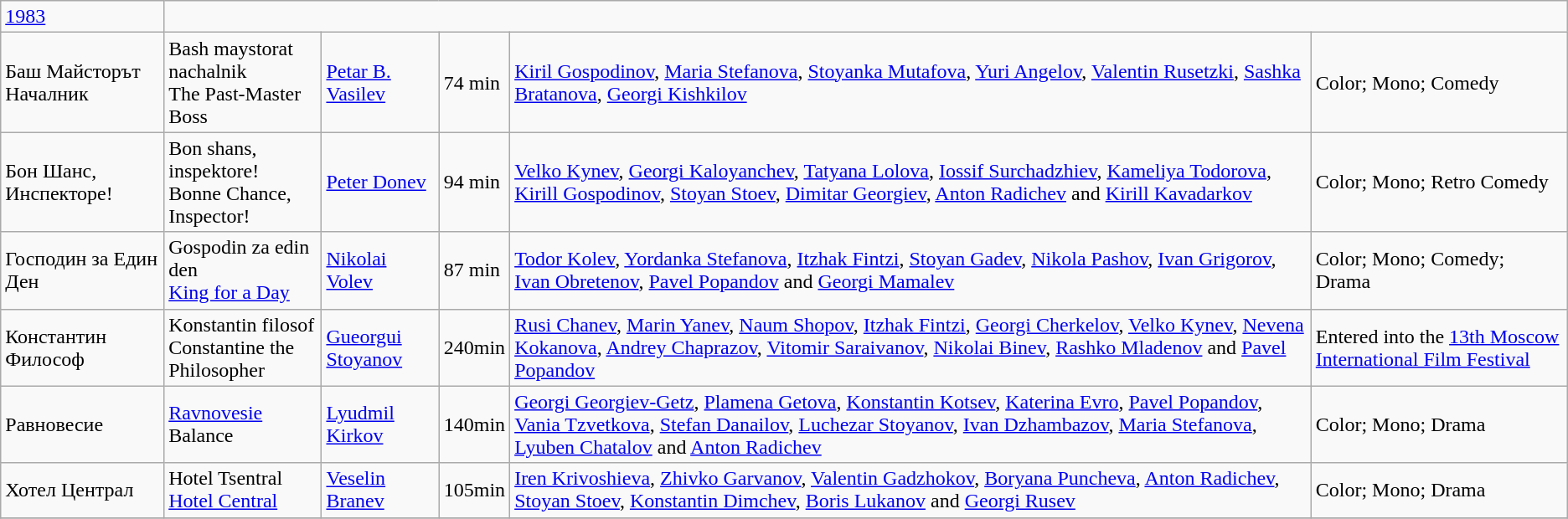<table class="wikitable">
<tr>
<td><a href='#'>1983</a></td>
</tr>
<tr>
<td>Баш Майсторът Началник</td>
<td>Bash maystorat nachalnik<br>The Past-Master Boss</td>
<td><a href='#'>Petar B. Vasilev</a></td>
<td>74 min</td>
<td><a href='#'>Kiril Gospodinov</a>, <a href='#'>Maria Stefanova</a>, <a href='#'>Stoyanka Mutafova</a>, <a href='#'>Yuri Angelov</a>, <a href='#'>Valentin Rusetzki</a>, <a href='#'>Sashka Bratanova</a>, <a href='#'>Georgi Kishkilov</a></td>
<td>Color; Mono; Comedy</td>
</tr>
<tr>
<td>Бон Шанс, Инспекторе!</td>
<td>Bon shans, inspektore!<br>Bonne Chance, Inspector!</td>
<td><a href='#'>Peter Donev</a></td>
<td>94 min</td>
<td><a href='#'>Velko Kynev</a>, <a href='#'>Georgi Kaloyanchev</a>, <a href='#'>Tatyana Lolova</a>, <a href='#'>Iossif Surchadzhiev</a>, <a href='#'>Kameliya Todorova</a>, <a href='#'>Kirill Gospodinov</a>, <a href='#'>Stoyan Stoev</a>, <a href='#'>Dimitar Georgiev</a>, <a href='#'>Anton Radichev</a> and <a href='#'>Kirill Kavadarkov</a></td>
<td>Color; Mono; Retro Comedy</td>
</tr>
<tr>
<td>Господин за Един Ден</td>
<td>Gospodin za edin den<br><a href='#'>King for a Day</a></td>
<td><a href='#'>Nikolai Volev</a></td>
<td>87 min</td>
<td><a href='#'>Todor Kolev</a>, <a href='#'>Yordanka Stefanova</a>, <a href='#'>Itzhak Fintzi</a>, <a href='#'>Stoyan Gadev</a>, <a href='#'>Nikola Pashov</a>, <a href='#'>Ivan Grigorov</a>, <a href='#'>Ivan Obretenov</a>, <a href='#'>Pavel Popandov</a> and <a href='#'>Georgi Mamalev</a></td>
<td>Color; Mono; Comedy; Drama</td>
</tr>
<tr>
<td>Константин Философ</td>
<td>Konstantin filosof<br>Constantine the Philosopher</td>
<td><a href='#'>Gueorgui Stoyanov</a></td>
<td>240min</td>
<td><a href='#'>Rusi Chanev</a>, <a href='#'>Marin Yanev</a>, <a href='#'>Naum Shopov</a>, <a href='#'>Itzhak Fintzi</a>, <a href='#'>Georgi Cherkelov</a>, <a href='#'>Velko Kynev</a>, <a href='#'>Nevena Kokanova</a>, <a href='#'>Andrey Chaprazov</a>, <a href='#'>Vitomir Saraivanov</a>, <a href='#'>Nikolai Binev</a>, <a href='#'>Rashko Mladenov</a> and <a href='#'>Pavel Popandov</a></td>
<td>Entered into the <a href='#'>13th Moscow International Film Festival</a></td>
</tr>
<tr>
<td>Равновесие</td>
<td><a href='#'>Ravnovesie</a><br>Balance</td>
<td><a href='#'>Lyudmil Kirkov</a></td>
<td>140min</td>
<td><a href='#'>Georgi Georgiev-Getz</a>, <a href='#'>Plamena Getova</a>, <a href='#'>Konstantin Kotsev</a>, <a href='#'>Katerina Evro</a>, <a href='#'>Pavel Popandov</a>, <a href='#'>Vania Tzvetkova</a>, <a href='#'>Stefan Danailov</a>, <a href='#'>Luchezar Stoyanov</a>, <a href='#'>Ivan Dzhambazov</a>, <a href='#'>Maria Stefanova</a>, <a href='#'>Lyuben Chatalov</a> and <a href='#'>Anton Radichev</a></td>
<td>Color; Mono; Drama</td>
</tr>
<tr>
<td>Хотел Централ</td>
<td>Hotel Tsentral<br><a href='#'>Hotel Central</a></td>
<td><a href='#'>Veselin Branev</a></td>
<td>105min</td>
<td><a href='#'>Iren Krivoshieva</a>, <a href='#'>Zhivko Garvanov</a>, <a href='#'>Valentin Gadzhokov</a>, <a href='#'>Boryana Puncheva</a>, <a href='#'>Anton Radichev</a>, <a href='#'>Stoyan Stoev</a>, <a href='#'>Konstantin Dimchev</a>, <a href='#'>Boris Lukanov</a> and <a href='#'>Georgi Rusev</a></td>
<td>Color; Mono; Drama</td>
</tr>
<tr>
</tr>
</table>
